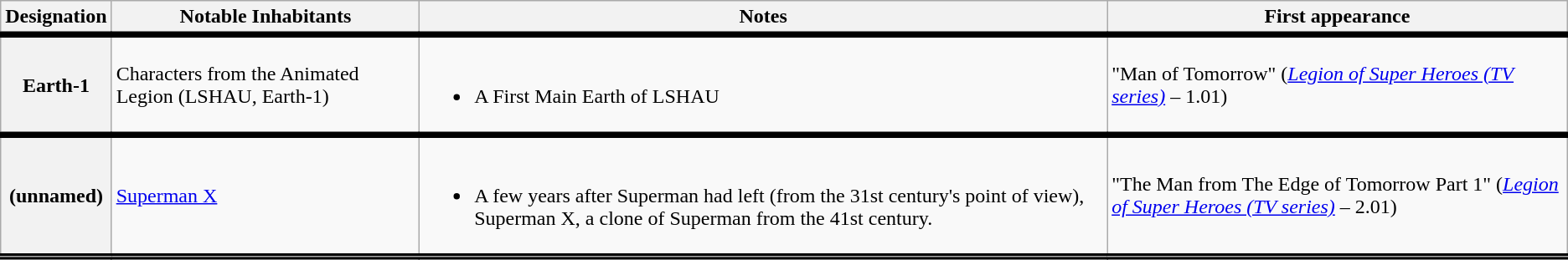<table class="wikitable">
<tr>
<th>Designation</th>
<th>Notable Inhabitants</th>
<th>Notes</th>
<th>First appearance</th>
</tr>
<tr style="border-top: solid thick black">
<th>Earth-1</th>
<td>Characters from the Animated Legion (LSHAU, Earth-1)</td>
<td><br><ul><li>A First Main Earth of LSHAU</li></ul></td>
<td>"Man of Tomorrow" (<em><a href='#'>Legion of Super Heroes (TV series)</a></em> – 1.01)</td>
</tr>
<tr style="border-top: solid thick black">
<th>(unnamed)</th>
<td><a href='#'>Superman X</a></td>
<td><br><ul><li>A few years after Superman had left (from the 31st century's point of view), Superman X, a clone of Superman from the 41st century.</li></ul></td>
<td>"The Man from The Edge of Tomorrow Part 1" (<em><a href='#'>Legion of Super Heroes (TV series)</a></em> – 2.01)</td>
</tr>
<tr style="border-top: solid thick black">
</tr>
</table>
